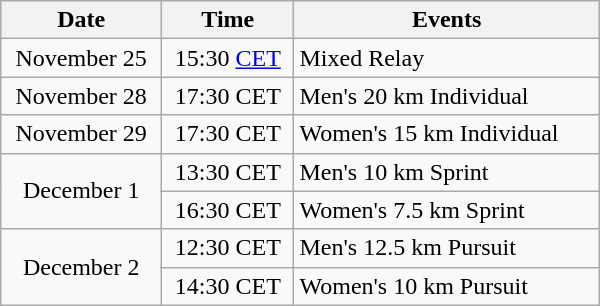<table class="wikitable" style="text-align: center" width="400">
<tr>
<th>Date</th>
<th>Time</th>
<th>Events</th>
</tr>
<tr>
<td>November 25</td>
<td>15:30 <a href='#'>CET</a></td>
<td style="text-align: left">Mixed Relay</td>
</tr>
<tr>
<td>November 28</td>
<td>17:30 CET</td>
<td style="text-align: left">Men's 20 km Individual</td>
</tr>
<tr>
<td>November 29</td>
<td>17:30 CET</td>
<td style="text-align: left">Women's 15 km Individual</td>
</tr>
<tr>
<td rowspan=2>December 1</td>
<td>13:30 CET</td>
<td style="text-align: left">Men's 10 km Sprint</td>
</tr>
<tr>
<td>16:30 CET</td>
<td style="text-align: left">Women's 7.5 km Sprint</td>
</tr>
<tr>
<td rowspan=2>December 2</td>
<td>12:30 CET</td>
<td style="text-align: left">Men's 12.5 km Pursuit</td>
</tr>
<tr>
<td>14:30 CET</td>
<td style="text-align: left">Women's 10 km Pursuit</td>
</tr>
</table>
